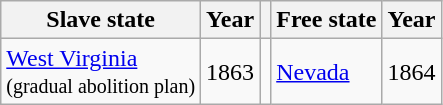<table class="wikitable" style="float:left;">
<tr>
<th>Slave state</th>
<th>Year</th>
<th></th>
<th>Free state</th>
<th>Year</th>
</tr>
<tr>
<td><a href='#'>West Virginia</a><br><small>(gradual abolition plan)</small></td>
<td>1863</td>
<td></td>
<td><a href='#'>Nevada</a></td>
<td>1864</td>
</tr>
</table>
